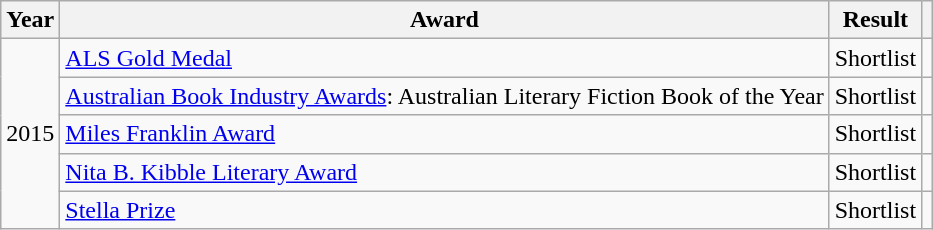<table class="wikitable">
<tr>
<th>Year</th>
<th>Award</th>
<th>Result</th>
<th></th>
</tr>
<tr>
<td rowspan="5">2015</td>
<td><a href='#'>ALS Gold Medal</a></td>
<td>Shortlist</td>
<td></td>
</tr>
<tr>
<td><a href='#'>Australian Book Industry Awards</a>: Australian Literary Fiction Book of the Year</td>
<td>Shortlist</td>
<td></td>
</tr>
<tr>
<td><a href='#'>Miles Franklin Award</a></td>
<td>Shortlist</td>
<td></td>
</tr>
<tr>
<td><a href='#'>Nita B. Kibble Literary Award</a></td>
<td>Shortlist</td>
<td></td>
</tr>
<tr>
<td><a href='#'>Stella Prize</a></td>
<td>Shortlist</td>
<td></td>
</tr>
</table>
